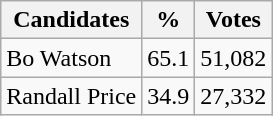<table class="wikitable">
<tr>
<th>Candidates</th>
<th>%</th>
<th>Votes</th>
</tr>
<tr>
<td>Bo Watson</td>
<td>65.1</td>
<td>51,082</td>
</tr>
<tr>
<td>Randall Price</td>
<td>34.9</td>
<td>27,332</td>
</tr>
</table>
